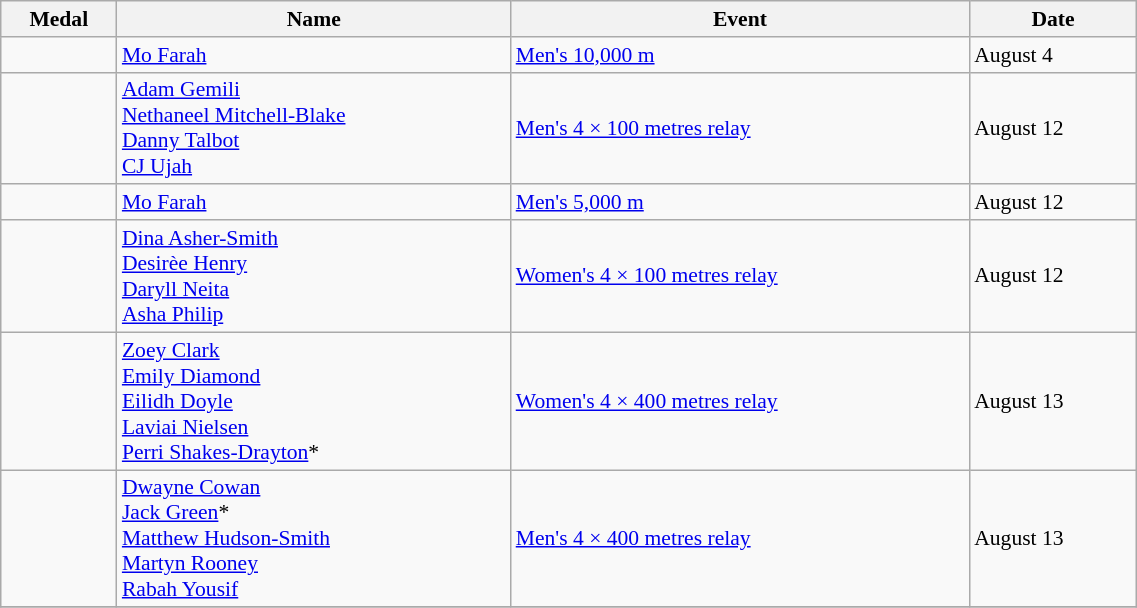<table class="wikitable" style="font-size:90%" width=60%>
<tr>
<th>Medal</th>
<th>Name</th>
<th>Event</th>
<th>Date</th>
</tr>
<tr>
<td></td>
<td><a href='#'>Mo Farah</a></td>
<td><a href='#'>Men's 10,000 m</a></td>
<td>August 4</td>
</tr>
<tr>
<td></td>
<td><a href='#'>Adam Gemili</a><br><a href='#'>Nethaneel Mitchell-Blake</a><br><a href='#'>Danny Talbot</a><br><a href='#'>CJ Ujah</a></td>
<td><a href='#'>Men's 4 × 100 metres relay</a></td>
<td>August 12</td>
</tr>
<tr>
<td></td>
<td><a href='#'>Mo Farah</a></td>
<td><a href='#'>Men's 5,000 m</a></td>
<td>August 12</td>
</tr>
<tr>
<td></td>
<td><a href='#'>Dina Asher-Smith</a><br><a href='#'>Desirèe Henry</a><br><a href='#'>Daryll Neita</a><br><a href='#'>Asha Philip</a></td>
<td><a href='#'>Women's 4 × 100 metres relay</a></td>
<td>August 12</td>
</tr>
<tr>
<td></td>
<td><a href='#'>Zoey Clark</a><br><a href='#'>Emily Diamond</a><br><a href='#'>Eilidh Doyle</a><br><a href='#'>Laviai Nielsen</a><br><a href='#'>Perri Shakes-Drayton</a>*</td>
<td><a href='#'>Women's 4 × 400 metres relay</a></td>
<td>August 13</td>
</tr>
<tr>
<td></td>
<td><a href='#'>Dwayne Cowan</a><br><a href='#'>Jack Green</a>*<br><a href='#'>Matthew Hudson-Smith</a><br><a href='#'>Martyn Rooney</a><br><a href='#'>Rabah Yousif</a></td>
<td><a href='#'>Men's 4 × 400 metres relay</a></td>
<td>August 13</td>
</tr>
<tr>
</tr>
</table>
